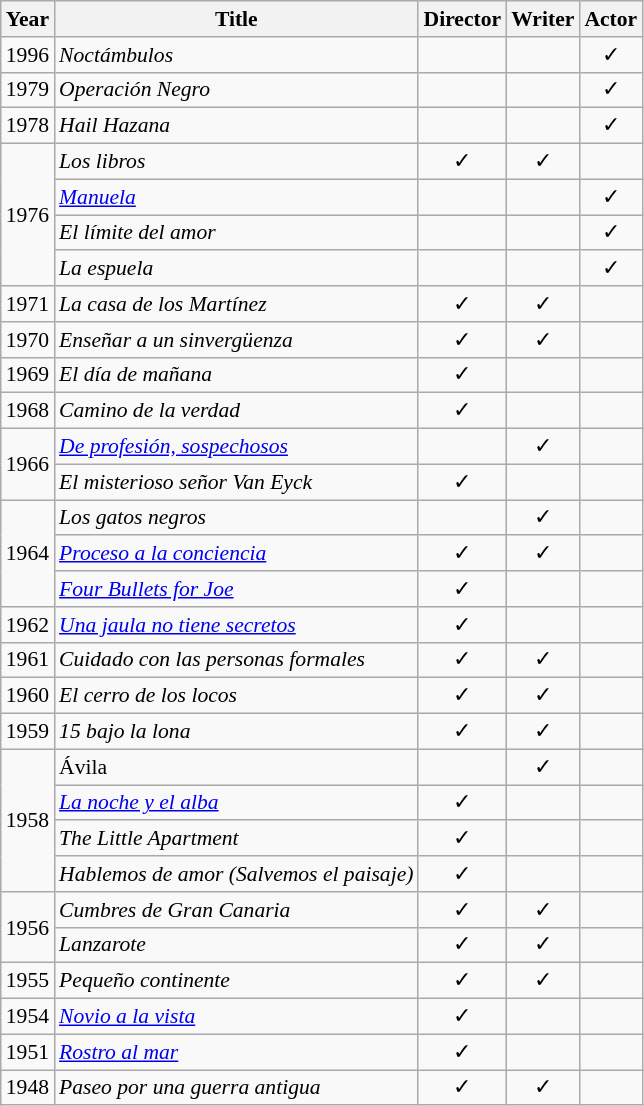<table class="wikitable sortable" style="font-size: 90%; background: #F9F9F9;">
<tr>
<th>Year</th>
<th>Title</th>
<th>Director</th>
<th>Writer</th>
<th>Actor</th>
</tr>
<tr>
<td>1996</td>
<td><em>Noctámbulos</em></td>
<td></td>
<td></td>
<td align="center">✓</td>
</tr>
<tr>
<td>1979</td>
<td><em>Operación Negro</em></td>
<td></td>
<td></td>
<td align="center">✓</td>
</tr>
<tr>
<td>1978</td>
<td><em>Hail Hazana</em></td>
<td></td>
<td></td>
<td align="center">✓</td>
</tr>
<tr>
<td rowspan=4>1976</td>
<td><em>Los libros</em></td>
<td align="center">✓</td>
<td align="center">✓</td>
<td></td>
</tr>
<tr>
<td><em><a href='#'>Manuela</a></em></td>
<td></td>
<td></td>
<td align="center">✓</td>
</tr>
<tr>
<td><em>El límite del amor</em></td>
<td></td>
<td></td>
<td align="center">✓</td>
</tr>
<tr>
<td><em>La espuela</em></td>
<td></td>
<td></td>
<td align="center">✓</td>
</tr>
<tr>
<td>1971</td>
<td><em>La casa de los Martínez</em></td>
<td align="center">✓</td>
<td align="center">✓</td>
<td></td>
</tr>
<tr>
<td>1970</td>
<td><em>Enseñar a un sinvergüenza</em></td>
<td align="center">✓</td>
<td align="center">✓</td>
<td></td>
</tr>
<tr>
<td>1969</td>
<td><em>El día de mañana</em></td>
<td align="center">✓</td>
<td></td>
<td></td>
</tr>
<tr>
<td>1968</td>
<td><em>Camino de la verdad</em></td>
<td align="center">✓</td>
<td></td>
<td></td>
</tr>
<tr>
<td rowspan=2>1966</td>
<td><em><a href='#'>De profesión, sospechosos</a></em></td>
<td></td>
<td align="center">✓</td>
<td></td>
</tr>
<tr>
<td><em>El misterioso señor Van Eyck</em></td>
<td align="center">✓</td>
<td></td>
<td></td>
</tr>
<tr>
<td rowspan=3>1964</td>
<td><em>Los gatos negros</em></td>
<td></td>
<td align="center">✓</td>
<td></td>
</tr>
<tr>
<td><em><a href='#'>Proceso a la conciencia</a></em></td>
<td align="center">✓</td>
<td align="center">✓</td>
<td></td>
</tr>
<tr>
<td><em><a href='#'>Four Bullets for Joe</a></em></td>
<td align="center">✓</td>
<td></td>
<td></td>
</tr>
<tr>
<td>1962</td>
<td><em><a href='#'>Una jaula no tiene secretos</a></em></td>
<td align="center">✓</td>
<td></td>
<td></td>
</tr>
<tr>
<td>1961</td>
<td><em>Cuidado con las personas formales</em></td>
<td align="center">✓</td>
<td align="center">✓</td>
<td></td>
</tr>
<tr>
<td>1960</td>
<td><em>El cerro de los locos</em></td>
<td align="center">✓</td>
<td align="center">✓</td>
<td></td>
</tr>
<tr>
<td>1959</td>
<td><em>15 bajo la lona</em></td>
<td align="center">✓</td>
<td align="center">✓</td>
<td></td>
</tr>
<tr>
<td rowspan=4>1958</td>
<td>Ávila</td>
<td></td>
<td align="center">✓</td>
<td></td>
</tr>
<tr>
<td><em><a href='#'>La noche y el alba</a></em></td>
<td align="center">✓</td>
<td></td>
<td></td>
</tr>
<tr>
<td><em>The Little Apartment</em></td>
<td align="center">✓</td>
<td></td>
<td></td>
</tr>
<tr>
<td><em>Hablemos de amor (Salvemos el paisaje)</em></td>
<td align="center">✓</td>
<td></td>
<td></td>
</tr>
<tr>
<td rowspan=2>1956</td>
<td><em>Cumbres de Gran Canaria</em></td>
<td align="center">✓</td>
<td align="center">✓</td>
<td></td>
</tr>
<tr>
<td><em>Lanzarote</em></td>
<td align="center">✓</td>
<td align="center">✓</td>
<td></td>
</tr>
<tr>
<td>1955</td>
<td><em>Pequeño continente</em></td>
<td align="center">✓</td>
<td align="center">✓</td>
<td></td>
</tr>
<tr>
<td>1954</td>
<td><em><a href='#'>Novio a la vista</a></em></td>
<td align="center">✓</td>
<td></td>
<td></td>
</tr>
<tr>
<td>1951</td>
<td><em><a href='#'>Rostro al mar</a></em></td>
<td align="center">✓</td>
<td></td>
<td></td>
</tr>
<tr>
<td>1948</td>
<td><em>Paseo por una guerra antigua</em></td>
<td align="center">✓</td>
<td align="center">✓</td>
<td></td>
</tr>
</table>
